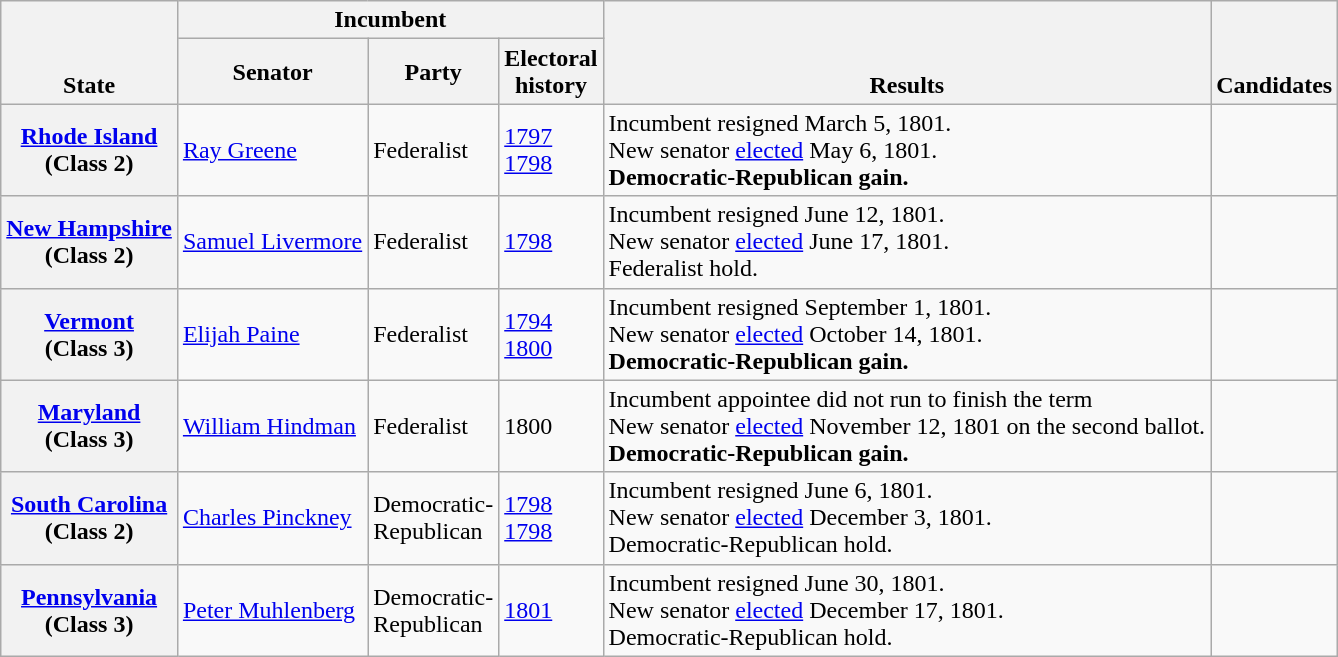<table class=wikitable>
<tr valign=bottom>
<th rowspan=2>State</th>
<th colspan=3>Incumbent</th>
<th rowspan=2>Results</th>
<th rowspan=2>Candidates</th>
</tr>
<tr>
<th>Senator</th>
<th>Party</th>
<th>Electoral<br>history</th>
</tr>
<tr>
<th><a href='#'>Rhode Island</a><br>(Class 2)</th>
<td><a href='#'>Ray Greene</a></td>
<td>Federalist</td>
<td><a href='#'>1797 </a><br><a href='#'>1798</a></td>
<td>Incumbent resigned March 5, 1801.<br>New senator <a href='#'>elected</a> May 6, 1801.<br><strong>Democratic-Republican gain.</strong></td>
<td nowrap></td>
</tr>
<tr>
<th><a href='#'>New Hampshire</a><br>(Class 2)</th>
<td><a href='#'>Samuel Livermore</a></td>
<td>Federalist</td>
<td><a href='#'>1798 </a></td>
<td>Incumbent resigned June 12, 1801.<br>New senator <a href='#'>elected</a> June 17, 1801.<br>Federalist hold.</td>
<td nowrap></td>
</tr>
<tr>
<th><a href='#'>Vermont</a> <br>(Class 3)</th>
<td><a href='#'>Elijah Paine</a></td>
<td>Federalist</td>
<td><a href='#'>1794</a><br><a href='#'>1800</a></td>
<td>Incumbent resigned September 1, 1801.<br>New senator <a href='#'>elected</a> October 14, 1801.<br><strong>Democratic-Republican gain.</strong></td>
<td nowrap></td>
</tr>
<tr>
<th><a href='#'>Maryland</a><br>(Class 3)</th>
<td><a href='#'>William Hindman</a></td>
<td>Federalist</td>
<td>1800 </td>
<td>Incumbent appointee did not run to finish the term<br>New senator <a href='#'>elected</a> November 12, 1801 on the second ballot.<br><strong>Democratic-Republican gain.</strong></td>
<td nowrap></td>
</tr>
<tr>
<th><a href='#'>South Carolina</a><br>(Class 2)</th>
<td><a href='#'>Charles Pinckney</a></td>
<td>Democratic-<br>Republican</td>
<td><a href='#'>1798 </a><br><a href='#'>1798</a></td>
<td>Incumbent resigned June 6, 1801.<br>New senator <a href='#'>elected</a> December 3, 1801.<br>Democratic-Republican hold.</td>
<td nowrap></td>
</tr>
<tr>
<th><a href='#'>Pennsylvania</a><br>(Class 3)</th>
<td><a href='#'>Peter Muhlenberg</a></td>
<td>Democratic-<br>Republican</td>
<td><a href='#'>1801</a></td>
<td>Incumbent resigned June 30, 1801.<br>New senator <a href='#'>elected</a> December 17, 1801.<br>Democratic-Republican hold.</td>
<td nowrap></td>
</tr>
</table>
